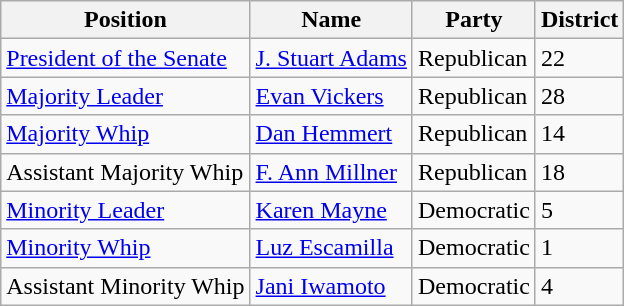<table class="wikitable">
<tr>
<th>Position</th>
<th>Name</th>
<th>Party</th>
<th>District</th>
</tr>
<tr>
<td><a href='#'>President of the Senate</a></td>
<td><a href='#'>J. Stuart Adams</a></td>
<td>Republican</td>
<td>22</td>
</tr>
<tr>
<td><a href='#'>Majority Leader</a></td>
<td><a href='#'>Evan Vickers</a></td>
<td>Republican</td>
<td>28</td>
</tr>
<tr>
<td><a href='#'>Majority Whip</a></td>
<td><a href='#'>Dan Hemmert</a></td>
<td>Republican</td>
<td>14</td>
</tr>
<tr>
<td>Assistant Majority Whip</td>
<td><a href='#'>F. Ann Millner</a></td>
<td>Republican</td>
<td>18</td>
</tr>
<tr>
<td><a href='#'>Minority Leader</a></td>
<td><a href='#'>Karen Mayne</a></td>
<td>Democratic</td>
<td>5</td>
</tr>
<tr>
<td><a href='#'>Minority Whip</a></td>
<td><a href='#'>Luz Escamilla</a></td>
<td>Democratic</td>
<td>1</td>
</tr>
<tr>
<td>Assistant Minority Whip</td>
<td><a href='#'>Jani Iwamoto</a></td>
<td>Democratic</td>
<td>4</td>
</tr>
</table>
